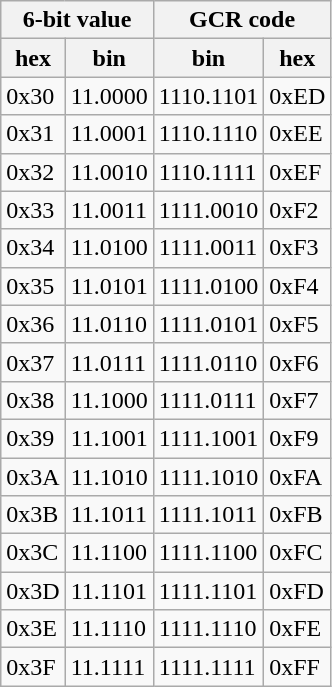<table class="wikitable">
<tr>
<th colspan="2">6-bit value</th>
<th colspan="2">GCR code</th>
</tr>
<tr>
<th>hex</th>
<th>bin</th>
<th>bin</th>
<th>hex</th>
</tr>
<tr>
<td>0x30</td>
<td>11.0000</td>
<td>1110.1101</td>
<td>0xED</td>
</tr>
<tr>
<td>0x31</td>
<td>11.0001</td>
<td>1110.1110</td>
<td>0xEE</td>
</tr>
<tr>
<td>0x32</td>
<td>11.0010</td>
<td>1110.1111</td>
<td>0xEF</td>
</tr>
<tr>
<td>0x33</td>
<td>11.0011</td>
<td>1111.0010</td>
<td>0xF2</td>
</tr>
<tr>
<td>0x34</td>
<td>11.0100</td>
<td>1111.0011</td>
<td>0xF3</td>
</tr>
<tr>
<td>0x35</td>
<td>11.0101</td>
<td>1111.0100</td>
<td>0xF4</td>
</tr>
<tr>
<td>0x36</td>
<td>11.0110</td>
<td>1111.0101</td>
<td>0xF5</td>
</tr>
<tr>
<td>0x37</td>
<td>11.0111</td>
<td>1111.0110</td>
<td>0xF6</td>
</tr>
<tr>
<td>0x38</td>
<td>11.1000</td>
<td>1111.0111</td>
<td>0xF7</td>
</tr>
<tr>
<td>0x39</td>
<td>11.1001</td>
<td>1111.1001</td>
<td>0xF9</td>
</tr>
<tr>
<td>0x3A</td>
<td>11.1010</td>
<td>1111.1010</td>
<td>0xFA</td>
</tr>
<tr>
<td>0x3B</td>
<td>11.1011</td>
<td>1111.1011</td>
<td>0xFB</td>
</tr>
<tr>
<td>0x3C</td>
<td>11.1100</td>
<td>1111.1100</td>
<td>0xFC</td>
</tr>
<tr>
<td>0x3D</td>
<td>11.1101</td>
<td>1111.1101</td>
<td>0xFD</td>
</tr>
<tr>
<td>0x3E</td>
<td>11.1110</td>
<td>1111.1110</td>
<td>0xFE</td>
</tr>
<tr>
<td>0x3F</td>
<td>11.1111</td>
<td>1111.1111</td>
<td>0xFF</td>
</tr>
</table>
